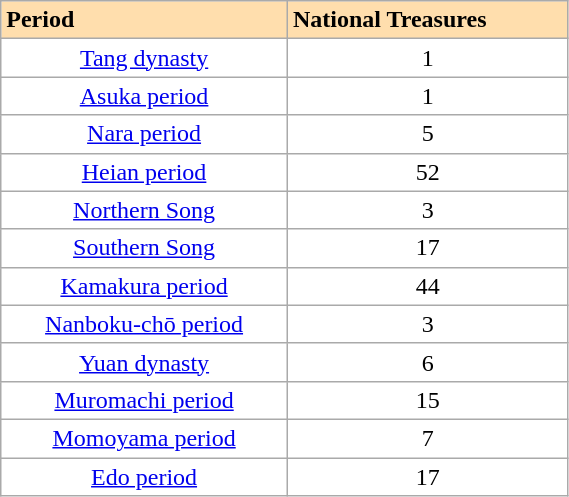<table class="wikitable" style="width:30%; text-align:center; background:#fff; float:left;">
<tr>
<th style="text-align:left; background:#ffdead;">Period</th>
<th style="text-align:left; background:#ffdead;">National Treasures</th>
</tr>
<tr>
<td><a href='#'>Tang dynasty</a></td>
<td>1</td>
</tr>
<tr>
<td><a href='#'>Asuka period</a></td>
<td>1</td>
</tr>
<tr>
<td><a href='#'>Nara period</a></td>
<td>5</td>
</tr>
<tr>
<td><a href='#'>Heian period</a></td>
<td>52</td>
</tr>
<tr>
<td><a href='#'>Northern Song</a></td>
<td>3</td>
</tr>
<tr>
<td><a href='#'>Southern Song</a></td>
<td>17</td>
</tr>
<tr>
<td><a href='#'>Kamakura period</a></td>
<td>44</td>
</tr>
<tr>
<td><a href='#'>Nanboku-chō period</a></td>
<td>3</td>
</tr>
<tr>
<td><a href='#'>Yuan dynasty</a></td>
<td>6</td>
</tr>
<tr>
<td><a href='#'>Muromachi period</a></td>
<td>15</td>
</tr>
<tr>
<td><a href='#'>Momoyama period</a></td>
<td>7</td>
</tr>
<tr>
<td><a href='#'>Edo period</a></td>
<td>17</td>
</tr>
</table>
